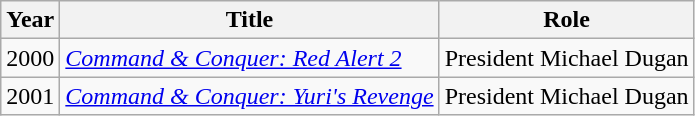<table class="wikitable sortable">
<tr>
<th>Year</th>
<th>Title</th>
<th>Role</th>
</tr>
<tr>
<td>2000</td>
<td><em><a href='#'>Command & Conquer: Red Alert 2</a></em></td>
<td>President Michael Dugan</td>
</tr>
<tr>
<td>2001</td>
<td><em><a href='#'>Command & Conquer: Yuri's Revenge</a></em></td>
<td>President Michael Dugan</td>
</tr>
</table>
